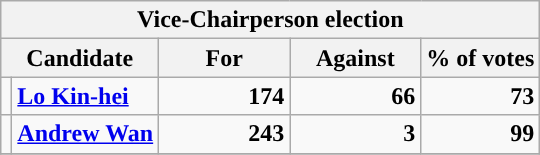<table class="wikitable" style="text-align:right;">
<tr>
<th colspan=5>Vice-Chairperson election</th>
</tr>
<tr>
<th colspan=2>Candidate</th>
<th width=80px>For</th>
<th width=80px>Against</th>
<th>% of votes</th>
</tr>
<tr>
<td></td>
<td align=left><strong><a href='#'>Lo Kin-hei</a></strong></td>
<td><strong>174</strong></td>
<td><strong>66</strong></td>
<td><strong>73</strong></td>
</tr>
<tr>
<td></td>
<td align=left><strong><a href='#'>Andrew Wan</a></strong></td>
<td><strong>243</strong></td>
<td><strong>3</strong></td>
<td><strong>99</strong></td>
</tr>
<tr>
</tr>
</table>
